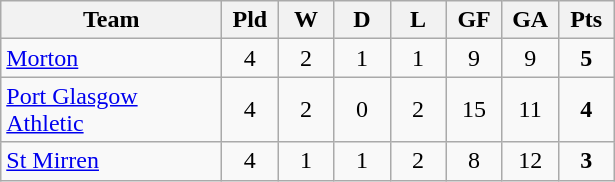<table class="wikitable" style="text-align:center">
<tr>
<th width=140>Team</th>
<th width=30>Pld</th>
<th width=30>W</th>
<th width=30>D</th>
<th width=30>L</th>
<th width=30>GF</th>
<th width=30>GA</th>
<th width=30>Pts</th>
</tr>
<tr>
<td align=left><a href='#'>Morton</a></td>
<td>4</td>
<td>2</td>
<td>1</td>
<td>1</td>
<td>9</td>
<td>9</td>
<td><strong>5</strong></td>
</tr>
<tr>
<td align=left><a href='#'>Port Glasgow Athletic</a></td>
<td>4</td>
<td>2</td>
<td>0</td>
<td>2</td>
<td>15</td>
<td>11</td>
<td><strong>4</strong></td>
</tr>
<tr>
<td align=left><a href='#'>St Mirren</a></td>
<td>4</td>
<td>1</td>
<td>1</td>
<td>2</td>
<td>8</td>
<td>12</td>
<td><strong>3</strong></td>
</tr>
</table>
